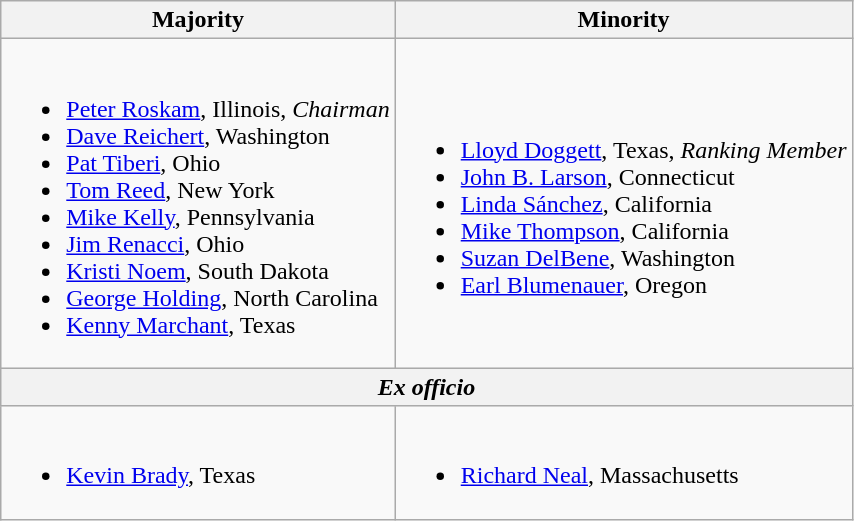<table class=wikitable>
<tr>
<th>Majority</th>
<th>Minority</th>
</tr>
<tr>
<td><br><ul><li><a href='#'>Peter Roskam</a>, Illinois, <em>Chairman</em></li><li><a href='#'>Dave Reichert</a>, Washington</li><li><a href='#'>Pat Tiberi</a>, Ohio</li><li><a href='#'>Tom Reed</a>, New York</li><li><a href='#'>Mike Kelly</a>, Pennsylvania</li><li><a href='#'>Jim Renacci</a>, Ohio</li><li><a href='#'>Kristi Noem</a>, South Dakota</li><li><a href='#'>George Holding</a>, North Carolina</li><li><a href='#'>Kenny Marchant</a>, Texas</li></ul></td>
<td><br><ul><li><a href='#'>Lloyd Doggett</a>, Texas, <em>Ranking Member</em></li><li><a href='#'>John B. Larson</a>, Connecticut</li><li><a href='#'>Linda Sánchez</a>, California</li><li><a href='#'>Mike Thompson</a>, California</li><li><a href='#'>Suzan DelBene</a>, Washington</li><li><a href='#'>Earl Blumenauer</a>, Oregon</li></ul></td>
</tr>
<tr>
<th colspan=2><em>Ex officio</em></th>
</tr>
<tr>
<td><br><ul><li><a href='#'>Kevin Brady</a>, Texas</li></ul></td>
<td><br><ul><li><a href='#'>Richard Neal</a>, Massachusetts</li></ul></td>
</tr>
</table>
